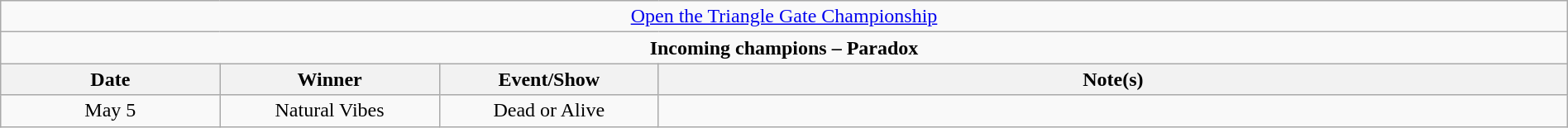<table class="wikitable" style="text-align:center; width:100%;">
<tr>
<td colspan="4" style="text-align: center;"><a href='#'>Open the Triangle Gate Championship</a></td>
</tr>
<tr>
<td colspan="4" style="text-align: center;"><strong>Incoming champions – Paradox </strong></td>
</tr>
<tr>
<th width=14%>Date</th>
<th width=14%>Winner</th>
<th width=14%>Event/Show</th>
<th width=58%>Note(s)</th>
</tr>
<tr>
<td>May 5</td>
<td>Natural Vibes<br></td>
<td>Dead or Alive</td>
<td></td>
</tr>
</table>
